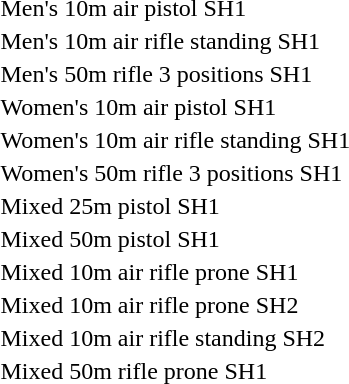<table>
<tr>
<td>Men's 10m air pistol SH1<br></td>
<td></td>
<td></td>
<td></td>
</tr>
<tr>
<td>Men's 10m air rifle standing SH1<br></td>
<td></td>
<td></td>
<td></td>
</tr>
<tr>
<td>Men's 50m rifle 3 positions SH1<br></td>
<td></td>
<td></td>
<td></td>
</tr>
<tr>
<td>Women's 10m air pistol SH1 <br></td>
<td></td>
<td></td>
<td></td>
</tr>
<tr>
<td>Women's 10m air rifle standing SH1 <br></td>
<td></td>
<td></td>
<td></td>
</tr>
<tr>
<td>Women's 50m rifle 3 positions SH1 <br></td>
<td></td>
<td></td>
<td></td>
</tr>
<tr>
<td>Mixed 25m pistol SH1 <br></td>
<td></td>
<td></td>
<td></td>
</tr>
<tr>
<td>Mixed 50m pistol SH1 <br></td>
<td></td>
<td></td>
<td></td>
</tr>
<tr>
<td>Mixed 10m air rifle prone SH1 <br></td>
<td></td>
<td></td>
<td></td>
</tr>
<tr>
<td>Mixed 10m air rifle prone SH2 <br></td>
<td></td>
<td></td>
<td></td>
</tr>
<tr>
<td>Mixed 10m air rifle standing SH2 <br></td>
<td></td>
<td></td>
<td></td>
</tr>
<tr>
<td>Mixed 50m rifle prone SH1 <br></td>
<td></td>
<td></td>
<td></td>
</tr>
</table>
